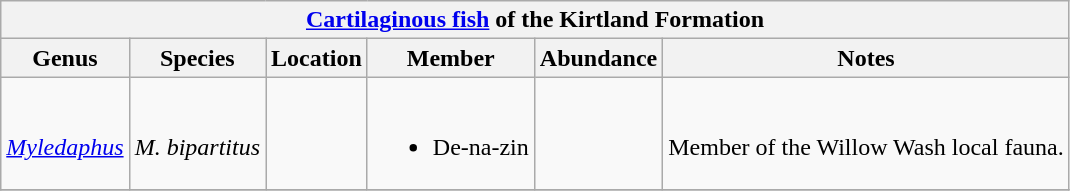<table class="wikitable" align="center">
<tr>
<th colspan="7" align="center"><strong><a href='#'>Cartilaginous fish</a> of the Kirtland Formation</strong></th>
</tr>
<tr>
<th>Genus</th>
<th>Species</th>
<th>Location</th>
<th>Member</th>
<th>Abundance</th>
<th>Notes<br></th>
</tr>
<tr>
<td><br><em><a href='#'>Myledaphus</a></em></td>
<td><br><em>M. bipartitus</em></td>
<td></td>
<td><br><ul><li>De-na-zin</li></ul></td>
<td></td>
<td><br>Member of the Willow Wash local fauna.
</td>
</tr>
<tr>
</tr>
</table>
